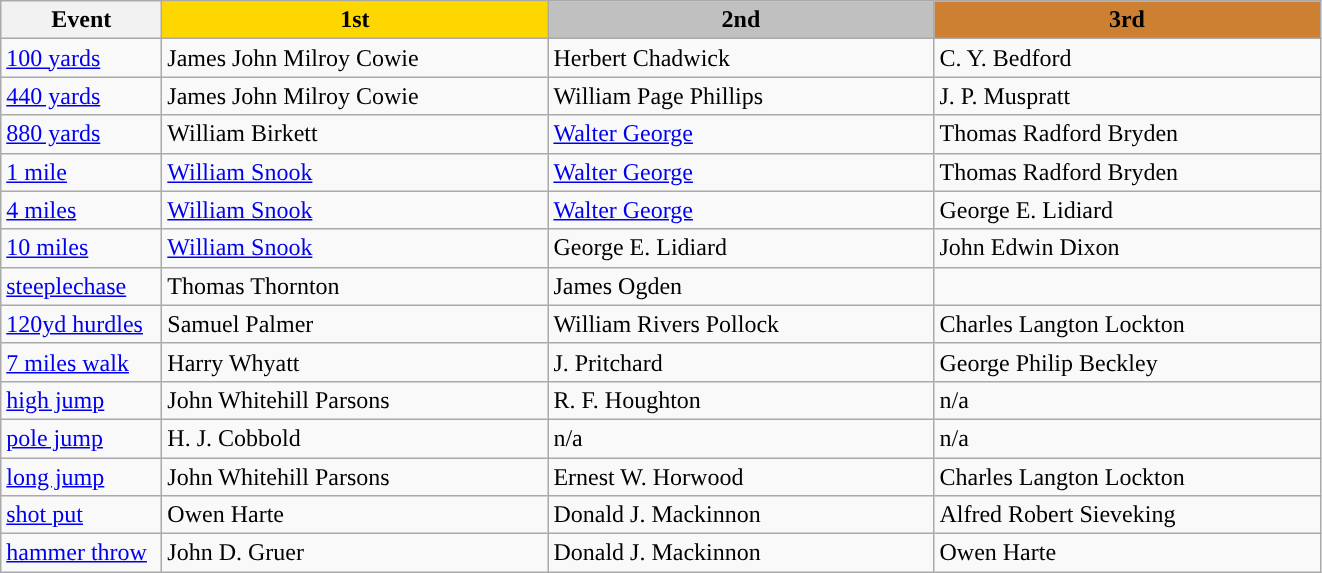<table class="wikitable" style="text-align:left">
<tr>
<th width=100>Event</th>
<th width="250" style="background:gold;">1st</th>
<th width="250" style="background:silver;">2nd</th>
<th width="250" style="background:#CD7F32;">3rd</th>
</tr>
<tr>
<td><a href='#'>100 yards</a></td>
<td> James John Milroy Cowie</td>
<td>Herbert Chadwick</td>
<td>C. Y. Bedford</td>
</tr>
<tr>
<td><a href='#'>440 yards</a></td>
<td> James John Milroy Cowie</td>
<td>William Page Phillips</td>
<td>J. P. Muspratt</td>
</tr>
<tr>
<td><a href='#'>880 yards</a></td>
<td>William Birkett</td>
<td><a href='#'>Walter George</a></td>
<td>Thomas Radford Bryden</td>
</tr>
<tr>
<td><a href='#'>1 mile</a></td>
<td><a href='#'>William Snook</a></td>
<td><a href='#'>Walter George</a></td>
<td>Thomas Radford Bryden</td>
</tr>
<tr>
<td><a href='#'>4 miles</a></td>
<td><a href='#'>William Snook</a></td>
<td><a href='#'>Walter George</a></td>
<td>George E. Lidiard</td>
</tr>
<tr>
<td><a href='#'>10 miles</a></td>
<td><a href='#'>William Snook</a></td>
<td>George E. Lidiard</td>
<td>John Edwin Dixon</td>
</tr>
<tr>
<td><a href='#'>steeplechase</a></td>
<td>Thomas Thornton</td>
<td>James Ogden</td>
<td></td>
</tr>
<tr>
<td><a href='#'>120yd hurdles</a></td>
<td>Samuel Palmer</td>
<td>William Rivers Pollock</td>
<td>Charles Langton Lockton</td>
</tr>
<tr>
<td><a href='#'>7 miles walk</a></td>
<td>Harry Whyatt</td>
<td>J. Pritchard</td>
<td>George Philip Beckley</td>
</tr>
<tr>
<td><a href='#'>high jump</a></td>
<td> John Whitehill Parsons</td>
<td> R. F. Houghton</td>
<td>n/a</td>
</tr>
<tr>
<td><a href='#'>pole jump</a></td>
<td>H. J. Cobbold</td>
<td>n/a</td>
<td>n/a</td>
</tr>
<tr>
<td><a href='#'>long jump</a></td>
<td> John Whitehill Parsons</td>
<td>Ernest W. Horwood</td>
<td>Charles Langton Lockton</td>
</tr>
<tr>
<td><a href='#'>shot put</a></td>
<td> Owen Harte</td>
<td> Donald J. Mackinnon</td>
<td>Alfred Robert Sieveking</td>
</tr>
<tr>
<td><a href='#'>hammer throw</a></td>
<td> John D. Gruer</td>
<td> Donald J. Mackinnon</td>
<td> Owen Harte</td>
</tr>
</table>
